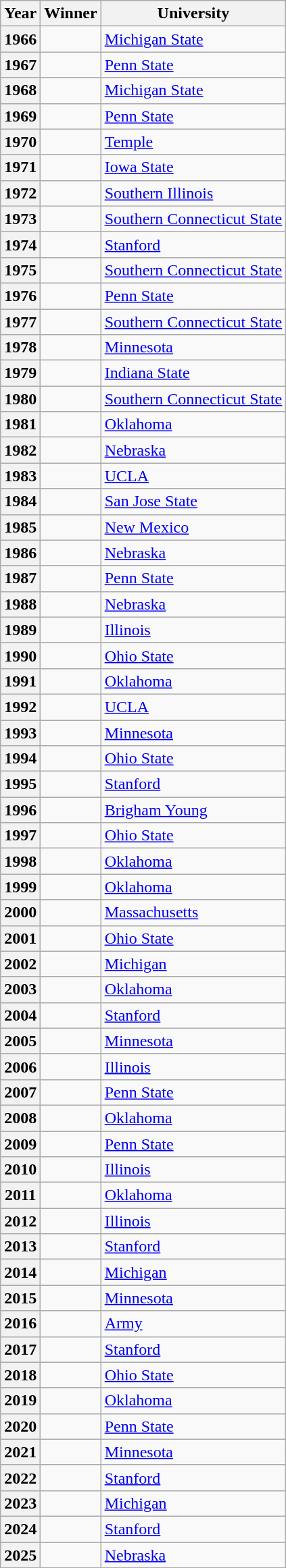<table class="wikitable sortable plainrowheaders">
<tr>
<th scope="col">Year</th>
<th scope="col">Winner</th>
<th scope="col">University</th>
</tr>
<tr>
<th scope="row">1966</th>
<td></td>
<td><a href='#'>Michigan State</a></td>
</tr>
<tr>
<th scope="row">1967</th>
<td></td>
<td><a href='#'>Penn State</a></td>
</tr>
<tr>
<th scope="row">1968</th>
<td></td>
<td><a href='#'>Michigan State</a></td>
</tr>
<tr>
<th scope="row">1969</th>
<td></td>
<td><a href='#'>Penn State</a></td>
</tr>
<tr>
<th scope="row">1970</th>
<td></td>
<td><a href='#'>Temple</a></td>
</tr>
<tr>
<th scope="row">1971</th>
<td></td>
<td><a href='#'>Iowa State</a></td>
</tr>
<tr>
<th scope="row">1972</th>
<td></td>
<td><a href='#'>Southern Illinois</a></td>
</tr>
<tr>
<th scope="row">1973</th>
<td></td>
<td><a href='#'>Southern Connecticut State</a></td>
</tr>
<tr>
<th scope="row">1974</th>
<td></td>
<td><a href='#'>Stanford</a></td>
</tr>
<tr>
<th scope="row">1975</th>
<td></td>
<td><a href='#'>Southern Connecticut State</a></td>
</tr>
<tr>
<th scope="row">1976</th>
<td></td>
<td><a href='#'>Penn State</a></td>
</tr>
<tr>
<th scope="row">1977</th>
<td></td>
<td><a href='#'>Southern Connecticut State</a></td>
</tr>
<tr>
<th scope="row">1978</th>
<td></td>
<td><a href='#'>Minnesota</a></td>
</tr>
<tr>
<th scope="row">1979</th>
<td></td>
<td><a href='#'>Indiana State</a></td>
</tr>
<tr>
<th scope="row">1980</th>
<td></td>
<td><a href='#'>Southern Connecticut State</a></td>
</tr>
<tr>
<th scope="row">1981</th>
<td></td>
<td><a href='#'>Oklahoma</a></td>
</tr>
<tr>
<th scope="row">1982</th>
<td></td>
<td><a href='#'>Nebraska</a></td>
</tr>
<tr>
<th scope="row">1983</th>
<td></td>
<td><a href='#'>UCLA</a></td>
</tr>
<tr>
<th scope="row">1984</th>
<td></td>
<td><a href='#'>San Jose State</a></td>
</tr>
<tr>
<th scope="row">1985</th>
<td></td>
<td><a href='#'>New Mexico</a></td>
</tr>
<tr>
<th scope="row">1986</th>
<td></td>
<td><a href='#'>Nebraska</a></td>
</tr>
<tr>
<th scope="row">1987</th>
<td></td>
<td><a href='#'>Penn State</a></td>
</tr>
<tr>
<th scope="row">1988</th>
<td></td>
<td><a href='#'>Nebraska</a></td>
</tr>
<tr>
<th scope="row">1989</th>
<td></td>
<td><a href='#'>Illinois</a></td>
</tr>
<tr>
<th scope="row">1990</th>
<td></td>
<td><a href='#'>Ohio State</a></td>
</tr>
<tr>
<th scope="row">1991</th>
<td></td>
<td><a href='#'>Oklahoma</a></td>
</tr>
<tr>
<th scope="row">1992</th>
<td></td>
<td><a href='#'>UCLA</a></td>
</tr>
<tr>
<th scope="row">1993</th>
<td></td>
<td><a href='#'>Minnesota</a></td>
</tr>
<tr>
<th scope="row">1994</th>
<td></td>
<td><a href='#'>Ohio State</a></td>
</tr>
<tr>
<th scope="row">1995</th>
<td></td>
<td><a href='#'>Stanford</a></td>
</tr>
<tr>
<th scope="row">1996</th>
<td></td>
<td><a href='#'>Brigham Young</a></td>
</tr>
<tr>
<th scope="row">1997</th>
<td></td>
<td><a href='#'>Ohio State</a></td>
</tr>
<tr>
<th scope="row">1998</th>
<td></td>
<td><a href='#'>Oklahoma</a></td>
</tr>
<tr>
<th scope="row">1999</th>
<td></td>
<td><a href='#'>Oklahoma</a></td>
</tr>
<tr>
<th scope="row">2000</th>
<td></td>
<td><a href='#'>Massachusetts</a></td>
</tr>
<tr>
<th scope="row">2001</th>
<td></td>
<td><a href='#'>Ohio State</a></td>
</tr>
<tr>
<th scope="row">2002</th>
<td></td>
<td><a href='#'>Michigan</a></td>
</tr>
<tr>
<th scope="row">2003</th>
<td></td>
<td><a href='#'>Oklahoma</a></td>
</tr>
<tr>
<th scope="row">2004</th>
<td></td>
<td><a href='#'>Stanford</a></td>
</tr>
<tr>
<th scope="row">2005</th>
<td></td>
<td><a href='#'>Minnesota</a></td>
</tr>
<tr>
<th scope="row">2006</th>
<td></td>
<td><a href='#'>Illinois</a></td>
</tr>
<tr>
<th scope="row">2007</th>
<td></td>
<td><a href='#'>Penn State</a></td>
</tr>
<tr>
<th scope="row">2008</th>
<td></td>
<td><a href='#'>Oklahoma</a></td>
</tr>
<tr>
<th scope="row">2009</th>
<td></td>
<td><a href='#'>Penn State</a></td>
</tr>
<tr>
<th scope="row">2010</th>
<td></td>
<td><a href='#'>Illinois</a></td>
</tr>
<tr>
<th scope="row">2011</th>
<td></td>
<td><a href='#'>Oklahoma</a></td>
</tr>
<tr>
<th scope="row">2012</th>
<td></td>
<td><a href='#'>Illinois</a></td>
</tr>
<tr>
<th scope="row">2013</th>
<td></td>
<td><a href='#'>Stanford</a></td>
</tr>
<tr>
<th scope="row">2014</th>
<td></td>
<td><a href='#'>Michigan</a></td>
</tr>
<tr>
<th scope="row">2015</th>
<td></td>
<td><a href='#'>Minnesota</a></td>
</tr>
<tr>
<th scope="row">2016</th>
<td></td>
<td><a href='#'>Army</a></td>
</tr>
<tr>
<th scope="row">2017</th>
<td></td>
<td><a href='#'>Stanford</a></td>
</tr>
<tr>
<th scope="row">2018</th>
<td></td>
<td><a href='#'>Ohio State</a></td>
</tr>
<tr>
<th scope="row">2019</th>
<td></td>
<td><a href='#'>Oklahoma</a></td>
</tr>
<tr>
<th scope="row">2020</th>
<td></td>
<td><a href='#'>Penn State</a></td>
</tr>
<tr>
<th scope="row">2021</th>
<td></td>
<td><a href='#'>Minnesota</a></td>
</tr>
<tr>
<th scope="row">2022</th>
<td></td>
<td><a href='#'>Stanford</a></td>
</tr>
<tr>
<th scope="row">2023</th>
<td></td>
<td><a href='#'>Michigan</a></td>
</tr>
<tr>
<th scope="row">2024</th>
<td></td>
<td><a href='#'>Stanford</a></td>
</tr>
<tr>
<th scope="row">2025</th>
<td></td>
<td><a href='#'>Nebraska</a></td>
</tr>
</table>
